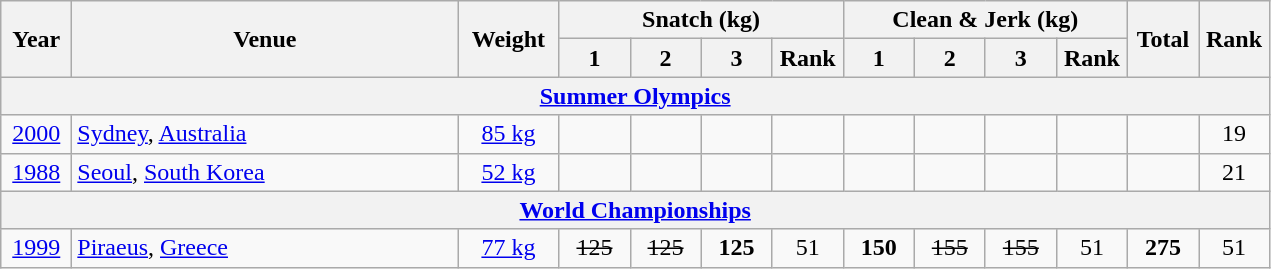<table class = "wikitable" style="text-align:center;">
<tr>
<th rowspan=2 width=40>Year</th>
<th rowspan=2 width=250>Venue</th>
<th rowspan=2 width=60>Weight</th>
<th colspan=4>Snatch (kg)</th>
<th colspan=4>Clean & Jerk (kg)</th>
<th rowspan=2 width=40>Total</th>
<th rowspan=2 width=40>Rank</th>
</tr>
<tr>
<th width=40>1</th>
<th width=40>2</th>
<th width=40>3</th>
<th width=40>Rank</th>
<th width=40>1</th>
<th width=40>2</th>
<th width=40>3</th>
<th width=40>Rank</th>
</tr>
<tr>
<th colspan=13><a href='#'>Summer Olympics</a></th>
</tr>
<tr>
<td><a href='#'>2000</a></td>
<td align=left> <a href='#'>Sydney</a>, <a href='#'>Australia</a></td>
<td><a href='#'>85 kg</a></td>
<td></td>
<td></td>
<td></td>
<td></td>
<td></td>
<td></td>
<td></td>
<td></td>
<td></td>
<td>19</td>
</tr>
<tr>
<td><a href='#'>1988</a></td>
<td align=left> <a href='#'>Seoul</a>, <a href='#'>South Korea</a></td>
<td><a href='#'>52 kg</a></td>
<td></td>
<td></td>
<td></td>
<td></td>
<td></td>
<td></td>
<td></td>
<td></td>
<td></td>
<td>21</td>
</tr>
<tr>
<th colspan=13><a href='#'>World Championships</a></th>
</tr>
<tr>
<td><a href='#'>1999</a></td>
<td align=left> <a href='#'>Piraeus</a>, <a href='#'>Greece</a></td>
<td><a href='#'>77 kg</a></td>
<td><s>125</s></td>
<td><s>125</s></td>
<td><strong>125</strong></td>
<td>51</td>
<td><strong>150</strong></td>
<td><s>155</s></td>
<td><s>155</s></td>
<td>51</td>
<td><strong>275</strong></td>
<td>51</td>
</tr>
</table>
